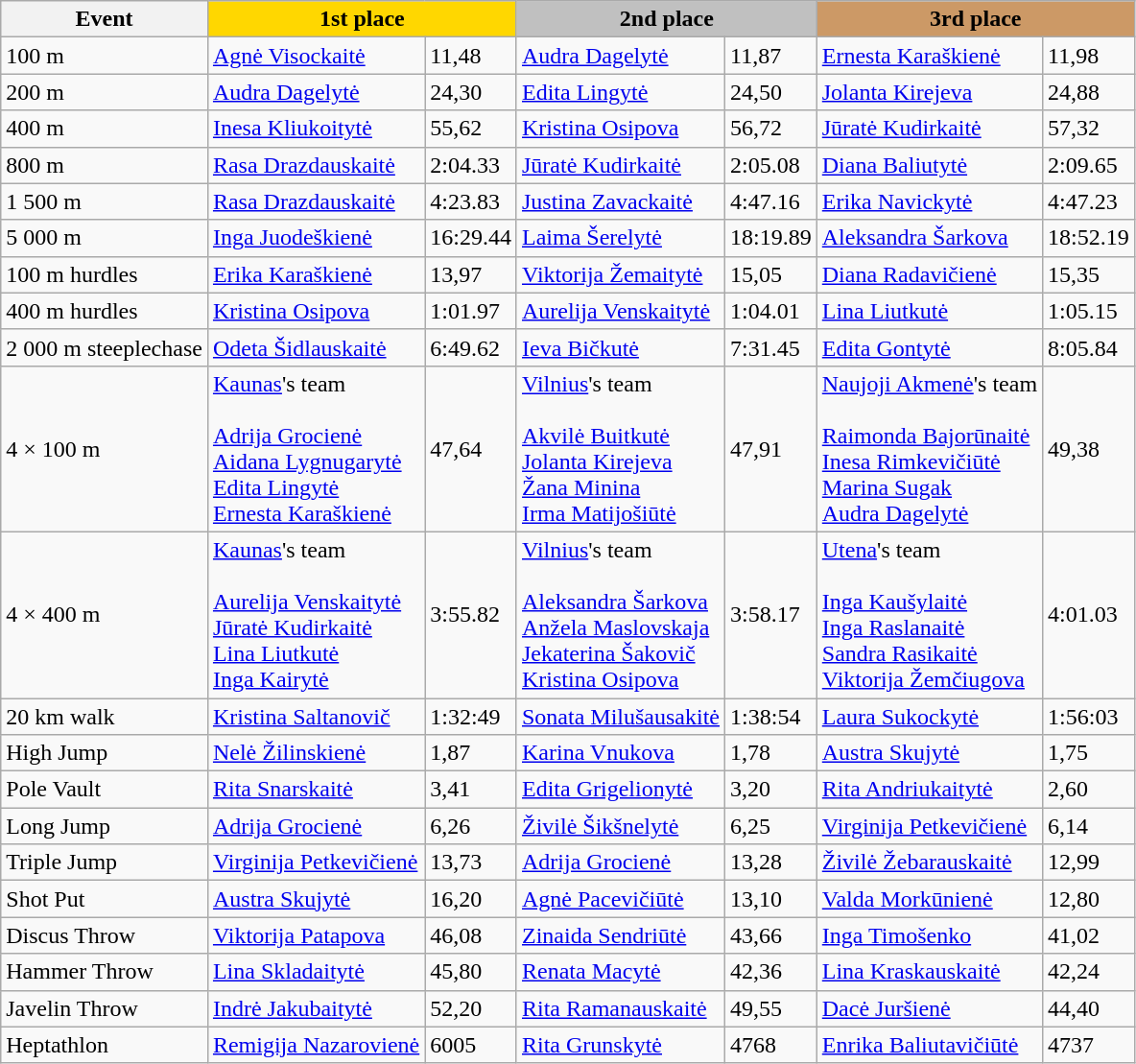<table class="wikitable">
<tr>
<th>Event</th>
<th style="background:gold;" colspan=2>1st place</th>
<th style="background:silver;" colspan=2>2nd place</th>
<th style="background:#CC9966;" colspan=2>3rd place</th>
</tr>
<tr>
<td>100 m</td>
<td><a href='#'>Agnė Visockaitė</a></td>
<td>11,48</td>
<td><a href='#'>Audra Dagelytė</a></td>
<td>11,87</td>
<td><a href='#'>Ernesta Karaškienė</a></td>
<td>11,98</td>
</tr>
<tr>
<td>200 m</td>
<td><a href='#'>Audra Dagelytė</a></td>
<td>24,30</td>
<td><a href='#'>Edita Lingytė</a></td>
<td>24,50</td>
<td><a href='#'>Jolanta Kirejeva</a></td>
<td>24,88</td>
</tr>
<tr>
<td>400 m</td>
<td><a href='#'>Inesa Kliukoitytė</a></td>
<td>55,62</td>
<td><a href='#'>Kristina Osipova</a></td>
<td>56,72</td>
<td><a href='#'>Jūratė Kudirkaitė</a></td>
<td>57,32</td>
</tr>
<tr>
<td>800 m</td>
<td><a href='#'>Rasa Drazdauskaitė</a></td>
<td>2:04.33</td>
<td><a href='#'>Jūratė Kudirkaitė</a></td>
<td>2:05.08</td>
<td><a href='#'>Diana Baliutytė</a></td>
<td>2:09.65</td>
</tr>
<tr>
<td>1 500 m</td>
<td><a href='#'>Rasa Drazdauskaitė</a></td>
<td>4:23.83</td>
<td><a href='#'>Justina Zavackaitė</a></td>
<td>4:47.16</td>
<td><a href='#'>Erika Navickytė</a></td>
<td>4:47.23</td>
</tr>
<tr>
<td>5 000 m</td>
<td><a href='#'>Inga Juodeškienė</a></td>
<td>16:29.44</td>
<td><a href='#'>Laima Šerelytė</a></td>
<td>18:19.89</td>
<td><a href='#'>Aleksandra Šarkova</a></td>
<td>18:52.19</td>
</tr>
<tr>
<td>100 m hurdles</td>
<td><a href='#'>Erika Karaškienė</a></td>
<td>13,97</td>
<td><a href='#'>Viktorija Žemaitytė</a></td>
<td>15,05</td>
<td><a href='#'>Diana Radavičienė</a></td>
<td>15,35</td>
</tr>
<tr>
<td>400 m hurdles</td>
<td><a href='#'>Kristina Osipova</a></td>
<td>1:01.97</td>
<td><a href='#'>Aurelija Venskaitytė</a></td>
<td>1:04.01</td>
<td><a href='#'>Lina Liutkutė</a></td>
<td>1:05.15</td>
</tr>
<tr>
<td>2 000 m steeplechase</td>
<td><a href='#'>Odeta Šidlauskaitė</a></td>
<td>6:49.62</td>
<td><a href='#'>Ieva Bičkutė</a></td>
<td>7:31.45</td>
<td><a href='#'>Edita Gontytė</a></td>
<td>8:05.84</td>
</tr>
<tr>
<td>4 × 100 m</td>
<td><a href='#'>Kaunas</a>'s team <br><br><a href='#'>Adrija Grocienė</a> <br>
<a href='#'>Aidana Lygnugarytė</a> <br>
<a href='#'>Edita Lingytė</a> <br>
<a href='#'>Ernesta Karaškienė</a></td>
<td>47,64</td>
<td><a href='#'>Vilnius</a>'s team<br><br><a href='#'>Akvilė Buitkutė</a> <br>
<a href='#'>Jolanta Kirejeva</a> <br>
<a href='#'>Žana Minina</a> <br>
<a href='#'>Irma Matijošiūtė</a></td>
<td>47,91</td>
<td><a href='#'>Naujoji Akmenė</a>'s team <br><br><a href='#'>Raimonda Bajorūnaitė</a> <br>
<a href='#'>Inesa Rimkevičiūtė</a> <br>
<a href='#'>Marina Sugak</a> <br>
<a href='#'>Audra Dagelytė</a></td>
<td>49,38</td>
</tr>
<tr>
<td>4 × 400 m</td>
<td><a href='#'>Kaunas</a>'s team <br><br><a href='#'>Aurelija Venskaitytė</a> <br>
<a href='#'>Jūratė Kudirkaitė</a> <br>
<a href='#'>Lina Liutkutė</a> <br>
<a href='#'>Inga Kairytė</a></td>
<td>3:55.82</td>
<td><a href='#'>Vilnius</a>'s team <br><br><a href='#'>Aleksandra Šarkova</a> <br>
<a href='#'>Anžela Maslovskaja</a> <br>
<a href='#'>Jekaterina Šakovič</a> <br>
<a href='#'>Kristina Osipova</a></td>
<td>3:58.17</td>
<td><a href='#'>Utena</a>'s team <br><br><a href='#'>Inga Kaušylaitė</a> <br>
<a href='#'>Inga Raslanaitė</a> <br>
<a href='#'>Sandra Rasikaitė</a> <br>
<a href='#'>Viktorija Žemčiugova</a></td>
<td>4:01.03</td>
</tr>
<tr>
<td>20 km walk</td>
<td><a href='#'>Kristina Saltanovič</a></td>
<td>1:32:49</td>
<td><a href='#'>Sonata Milušausakitė</a></td>
<td>1:38:54</td>
<td><a href='#'>Laura Sukockytė</a></td>
<td>1:56:03</td>
</tr>
<tr>
<td>High Jump</td>
<td><a href='#'>Nelė Žilinskienė</a></td>
<td>1,87</td>
<td><a href='#'>Karina Vnukova</a></td>
<td>1,78</td>
<td><a href='#'>Austra Skujytė</a></td>
<td>1,75</td>
</tr>
<tr>
<td>Pole Vault</td>
<td><a href='#'>Rita Snarskaitė</a></td>
<td>3,41</td>
<td><a href='#'>Edita Grigelionytė</a></td>
<td>3,20</td>
<td><a href='#'>Rita Andriukaitytė</a></td>
<td>2,60</td>
</tr>
<tr>
<td>Long Jump</td>
<td><a href='#'>Adrija Grocienė</a></td>
<td>6,26</td>
<td><a href='#'>Živilė Šikšnelytė</a></td>
<td>6,25</td>
<td><a href='#'>Virginija Petkevičienė</a></td>
<td>6,14</td>
</tr>
<tr>
<td>Triple Jump</td>
<td><a href='#'>Virginija Petkevičienė</a></td>
<td>13,73</td>
<td><a href='#'>Adrija Grocienė</a></td>
<td>13,28</td>
<td><a href='#'>Živilė Žebarauskaitė</a></td>
<td>12,99</td>
</tr>
<tr>
<td>Shot Put</td>
<td><a href='#'>Austra Skujytė</a></td>
<td>16,20</td>
<td><a href='#'>Agnė Pacevičiūtė</a></td>
<td>13,10</td>
<td><a href='#'>Valda Morkūnienė</a></td>
<td>12,80</td>
</tr>
<tr>
<td>Discus Throw</td>
<td><a href='#'>Viktorija Patapova</a></td>
<td>46,08</td>
<td><a href='#'>Zinaida Sendriūtė</a></td>
<td>43,66</td>
<td><a href='#'>Inga Timošenko</a></td>
<td>41,02</td>
</tr>
<tr>
<td>Hammer Throw</td>
<td><a href='#'>Lina Skladaitytė</a></td>
<td>45,80</td>
<td><a href='#'>Renata Macytė</a></td>
<td>42,36</td>
<td><a href='#'>Lina Kraskauskaitė</a></td>
<td>42,24</td>
</tr>
<tr>
<td>Javelin Throw</td>
<td><a href='#'>Indrė Jakubaitytė</a></td>
<td>52,20</td>
<td><a href='#'>Rita Ramanauskaitė</a></td>
<td>49,55</td>
<td><a href='#'>Dacė Juršienė</a></td>
<td>44,40</td>
</tr>
<tr>
<td>Heptathlon</td>
<td><a href='#'>Remigija Nazarovienė</a></td>
<td>6005</td>
<td><a href='#'>Rita Grunskytė</a></td>
<td>4768</td>
<td><a href='#'>Enrika Baliutavičiūtė</a></td>
<td>4737</td>
</tr>
</table>
